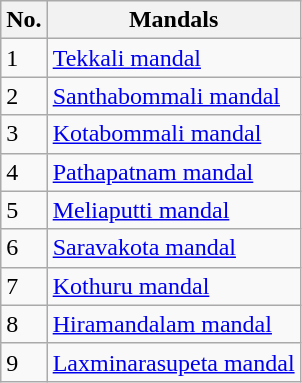<table class="wikitable">
<tr>
<th>No.</th>
<th>Mandals</th>
</tr>
<tr>
<td>1</td>
<td><a href='#'>Tekkali mandal</a></td>
</tr>
<tr>
<td>2</td>
<td><a href='#'>Santhabommali mandal</a></td>
</tr>
<tr>
<td>3</td>
<td><a href='#'>Kotabommali mandal</a></td>
</tr>
<tr>
<td>4</td>
<td><a href='#'>Pathapatnam mandal</a></td>
</tr>
<tr>
<td>5</td>
<td><a href='#'>Meliaputti mandal</a></td>
</tr>
<tr>
<td>6</td>
<td><a href='#'>Saravakota mandal</a></td>
</tr>
<tr>
<td>7</td>
<td><a href='#'>Kothuru mandal</a></td>
</tr>
<tr>
<td>8</td>
<td><a href='#'>Hiramandalam mandal</a></td>
</tr>
<tr>
<td>9</td>
<td><a href='#'>Laxminarasupeta mandal</a></td>
</tr>
</table>
